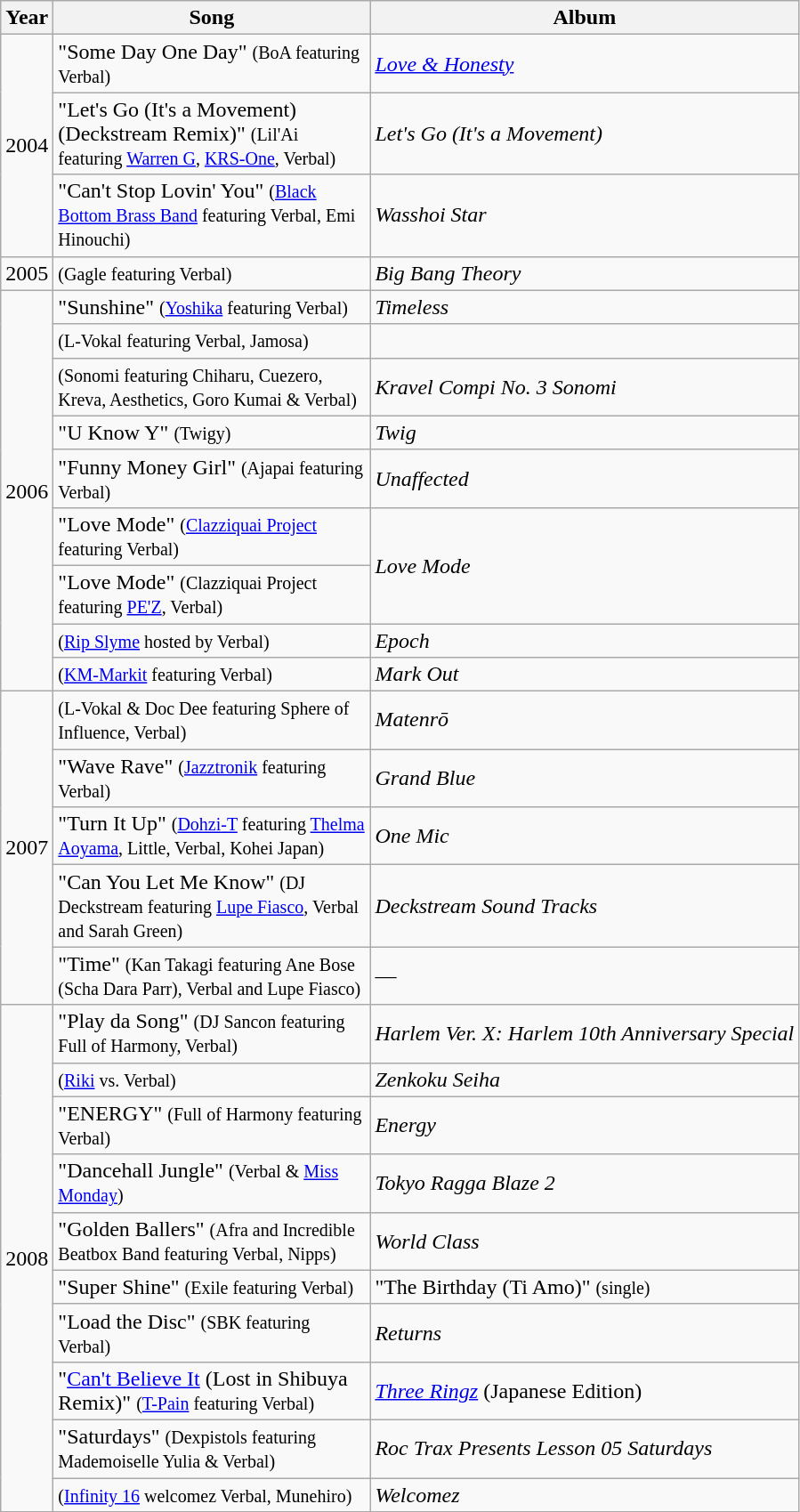<table class="wikitable">
<tr>
<th>Year</th>
<th style="width:230px;">Song</th>
<th>Album</th>
</tr>
<tr>
<td style="text-align:center;" rowspan="3">2004</td>
<td>"Some Day One Day" <small>(BoA featuring Verbal)</small></td>
<td><em><a href='#'>Love & Honesty</a></em> </td>
</tr>
<tr>
<td>"Let's Go (It's a Movement) (Deckstream Remix)" <small>(Lil'Ai featuring <a href='#'>Warren G</a>, <a href='#'>KRS-One</a>, Verbal)</small></td>
<td><em>Let's Go (It's a Movement)</em> </td>
</tr>
<tr>
<td>"Can't Stop Lovin' You" <small>(<a href='#'>Black Bottom Brass Band</a> featuring Verbal, Emi Hinouchi)</small></td>
<td><em>Wasshoi Star</em> </td>
</tr>
<tr>
<td style="text-align:center;" rowspan="1">2005</td>
<td> <small>(Gagle featuring Verbal)</small></td>
<td><em>Big Bang Theory</em> </td>
</tr>
<tr>
<td style="text-align:center;" rowspan="9">2006</td>
<td>"Sunshine" <small>(<a href='#'>Yoshika</a> featuring Verbal)</small></td>
<td><em>Timeless</em> </td>
</tr>
<tr>
<td> <small>(L-Vokal featuring Verbal, Jamosa)</small></td>
<td><em></em> </td>
</tr>
<tr>
<td> <small>(Sonomi featuring Chiharu, Cuezero, Kreva, Aesthetics, Goro Kumai & Verbal)</small></td>
<td><em>Kravel Compi No. 3 Sonomi</em> </td>
</tr>
<tr>
<td>"U Know Y" <small>(Twigy)</small></td>
<td><em>Twig</em> </td>
</tr>
<tr>
<td>"Funny Money Girl" <small>(Ajapai featuring Verbal)</small></td>
<td><em>Unaffected</em> </td>
</tr>
<tr>
<td>"Love Mode" <small>(<a href='#'>Clazziquai Project</a> featuring Verbal)</small></td>
<td rowspan="2"><em>Love Mode</em> </td>
</tr>
<tr>
<td>"Love Mode" <small>(Clazziquai Project featuring <a href='#'>PE'Z</a>, Verbal)</small></td>
</tr>
<tr>
<td> <small>(<a href='#'>Rip Slyme</a> hosted by Verbal)</small></td>
<td><em>Epoch</em> </td>
</tr>
<tr>
<td> <small>(<a href='#'>KM-Markit</a> featuring Verbal)</small></td>
<td><em>Mark Out</em> </td>
</tr>
<tr>
<td style="text-align:center;" rowspan="5">2007</td>
<td> <small>(L-Vokal & Doc Dee featuring Sphere of Influence, Verbal)</small></td>
<td><em>Matenrō</em> </td>
</tr>
<tr>
<td>"Wave Rave" <small>(<a href='#'>Jazztronik</a> featuring Verbal)</small></td>
<td><em>Grand Blue</em> </td>
</tr>
<tr>
<td>"Turn It Up" <small>(<a href='#'>Dohzi-T</a> featuring <a href='#'>Thelma Aoyama</a>, Little, Verbal, Kohei Japan)</small></td>
<td><em>One Mic</em> </td>
</tr>
<tr>
<td>"Can You Let Me Know" <small>(DJ Deckstream featuring <a href='#'>Lupe Fiasco</a>, Verbal and Sarah Green)</small></td>
<td><em>Deckstream Sound Tracks</em> </td>
</tr>
<tr>
<td>"Time" <small>(Kan Takagi featuring Ane Bose (Scha Dara Parr), Verbal and Lupe Fiasco)</small></td>
<td>—</td>
</tr>
<tr>
<td style="text-align:center;" rowspan="10">2008</td>
<td>"Play da Song" <small>(DJ Sancon featuring Full of Harmony, Verbal)</small></td>
<td><em>Harlem Ver. X: Harlem 10th Anniversary Special</em> </td>
</tr>
<tr>
<td> <small>(<a href='#'>Riki</a> vs. Verbal)</small></td>
<td><em>Zenkoku Seiha</em> </td>
</tr>
<tr>
<td>"ENERGY" <small>(Full of Harmony featuring Verbal)</small></td>
<td><em>Energy</em> </td>
</tr>
<tr>
<td>"Dancehall Jungle" <small>(Verbal & <a href='#'>Miss Monday</a>)</small></td>
<td><em>Tokyo Ragga Blaze 2</em> </td>
</tr>
<tr>
<td>"Golden Ballers" <small>(Afra and Incredible Beatbox Band featuring Verbal, Nipps)</small></td>
<td><em>World Class</em> </td>
</tr>
<tr>
<td>"Super Shine" <small>(Exile featuring Verbal)</small></td>
<td>"The Birthday (Ti Amo)" <small>(single)</small> </td>
</tr>
<tr>
<td>"Load the Disc" <small>(SBK featuring Verbal)</small></td>
<td><em>Returns</em> </td>
</tr>
<tr>
<td>"<a href='#'>Can't Believe It</a> (Lost in Shibuya Remix)" <small>(<a href='#'>T-Pain</a> featuring Verbal)</small></td>
<td><em><a href='#'>Three Ringz</a></em> (Japanese Edition) </td>
</tr>
<tr>
<td>"Saturdays" <small>(Dexpistols featuring Mademoiselle Yulia & Verbal)</small></td>
<td><em>Roc Trax Presents Lesson 05 Saturdays</em> </td>
</tr>
<tr>
<td> <small>(<a href='#'>Infinity 16</a> welcomez Verbal, Munehiro)</small></td>
<td><em>Welcomez</em> </td>
</tr>
</table>
